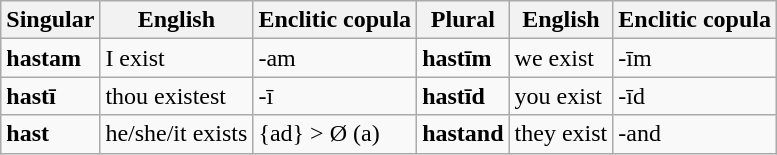<table class="wikitable">
<tr>
<th>Singular</th>
<th>English</th>
<th>Enclitic copula</th>
<th>Plural</th>
<th>English</th>
<th>Enclitic copula</th>
</tr>
<tr>
<td><strong>hastam</strong></td>
<td>I exist</td>
<td>-am</td>
<td><strong>hastīm</strong></td>
<td>we exist</td>
<td>-īm</td>
</tr>
<tr>
<td><strong>hastī</strong></td>
<td>thou existest</td>
<td>-ī</td>
<td><strong>hastīd</strong></td>
<td>you exist</td>
<td>-īd</td>
</tr>
<tr>
<td><strong>hast</strong></td>
<td>he/she/it exists</td>
<td>{ad} > Ø (a)</td>
<td><strong>hastand</strong></td>
<td>they exist</td>
<td>-and</td>
</tr>
</table>
